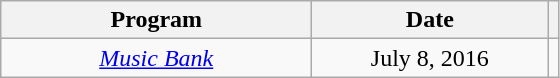<table class="wikitable" style="text-align:center">
<tr>
<th style="width:200px;">Program</th>
<th style="width:150px;">Date</th>
<th></th>
</tr>
<tr>
<td><em><a href='#'>Music Bank</a></em></td>
<td>July 8, 2016</td>
<td></td>
</tr>
</table>
